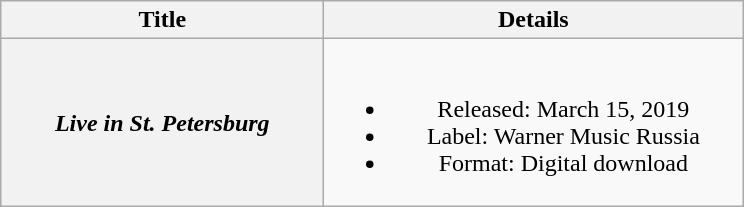<table class="wikitable plainrowheaders" style="text-align:center">
<tr>
<th scope="col" style="width:13em;">Title</th>
<th scope="col" style="width:17em;">Details</th>
</tr>
<tr>
<th scope="row"><em>Live in St. Petersburg</em></th>
<td><br><ul><li>Released: March 15, 2019</li><li>Label: Warner Music Russia</li><li>Format: Digital download</li></ul></td>
</tr>
</table>
